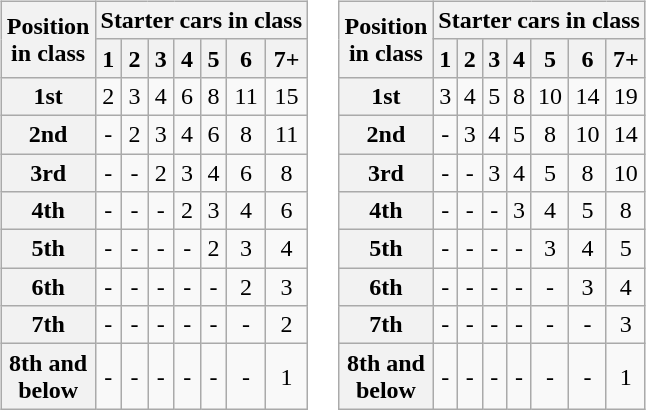<table>
<tr>
<td><br><table class="wikitable" style="text-align:center">
<tr>
<th rowspan=2>Position<br>in class</th>
<th colspan=7>Starter cars in class</th>
</tr>
<tr>
<th>1</th>
<th>2</th>
<th>3</th>
<th>4</th>
<th>5</th>
<th>6</th>
<th>7+</th>
</tr>
<tr>
<th> 1st</th>
<td>2</td>
<td>3</td>
<td>4</td>
<td>6</td>
<td>8</td>
<td>11</td>
<td>15</td>
</tr>
<tr>
<th> 2nd</th>
<td>-</td>
<td>2</td>
<td>3</td>
<td>4</td>
<td>6</td>
<td>8</td>
<td>11</td>
</tr>
<tr>
<th> 3rd</th>
<td>-</td>
<td>-</td>
<td>2</td>
<td>3</td>
<td>4</td>
<td>6</td>
<td>8</td>
</tr>
<tr>
<th> 4th</th>
<td>-</td>
<td>-</td>
<td>-</td>
<td>2</td>
<td>3</td>
<td>4</td>
<td>6</td>
</tr>
<tr>
<th> 5th</th>
<td>-</td>
<td>-</td>
<td>-</td>
<td>-</td>
<td>2</td>
<td>3</td>
<td>4</td>
</tr>
<tr>
<th> 6th</th>
<td>-</td>
<td>-</td>
<td>-</td>
<td>-</td>
<td>-</td>
<td>2</td>
<td>3</td>
</tr>
<tr>
<th> 7th</th>
<td>-</td>
<td>-</td>
<td>-</td>
<td>-</td>
<td>-</td>
<td>-</td>
<td>2</td>
</tr>
<tr>
<th> 8th and<br>below</th>
<td>-</td>
<td>-</td>
<td>-</td>
<td>-</td>
<td>-</td>
<td>-</td>
<td>1</td>
</tr>
</table>
</td>
<td><br><table class="wikitable" style="text-align:center">
<tr>
<th rowspan=2>Position<br>in class</th>
<th colspan=7>Starter cars in class</th>
</tr>
<tr>
<th>1</th>
<th>2</th>
<th>3</th>
<th>4</th>
<th>5</th>
<th>6</th>
<th>7+</th>
</tr>
<tr>
<th> 1st</th>
<td>3</td>
<td>4</td>
<td>5</td>
<td>8</td>
<td>10</td>
<td>14</td>
<td>19</td>
</tr>
<tr>
<th> 2nd</th>
<td>-</td>
<td>3</td>
<td>4</td>
<td>5</td>
<td>8</td>
<td>10</td>
<td>14</td>
</tr>
<tr>
<th> 3rd</th>
<td>-</td>
<td>-</td>
<td>3</td>
<td>4</td>
<td>5</td>
<td>8</td>
<td>10</td>
</tr>
<tr>
<th> 4th</th>
<td>-</td>
<td>-</td>
<td>-</td>
<td>3</td>
<td>4</td>
<td>5</td>
<td>8</td>
</tr>
<tr>
<th> 5th</th>
<td>-</td>
<td>-</td>
<td>-</td>
<td>-</td>
<td>3</td>
<td>4</td>
<td>5</td>
</tr>
<tr>
<th> 6th</th>
<td>-</td>
<td>-</td>
<td>-</td>
<td>-</td>
<td>-</td>
<td>3</td>
<td>4</td>
</tr>
<tr>
<th> 7th</th>
<td>-</td>
<td>-</td>
<td>-</td>
<td>-</td>
<td>-</td>
<td>-</td>
<td>3</td>
</tr>
<tr>
<th> 8th and<br>below</th>
<td>-</td>
<td>-</td>
<td>-</td>
<td>-</td>
<td>-</td>
<td>-</td>
<td>1</td>
</tr>
</table>
</td>
</tr>
</table>
